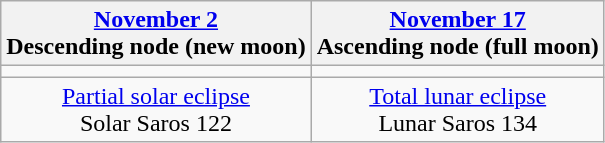<table class="wikitable">
<tr>
<th><a href='#'>November 2</a><br>Descending node (new moon)</th>
<th><a href='#'>November 17</a><br>Ascending node (full moon)</th>
</tr>
<tr>
<td></td>
<td></td>
</tr>
<tr align=center>
<td><a href='#'>Partial solar eclipse</a><br>Solar Saros 122</td>
<td><a href='#'>Total lunar eclipse</a><br>Lunar Saros 134</td>
</tr>
</table>
